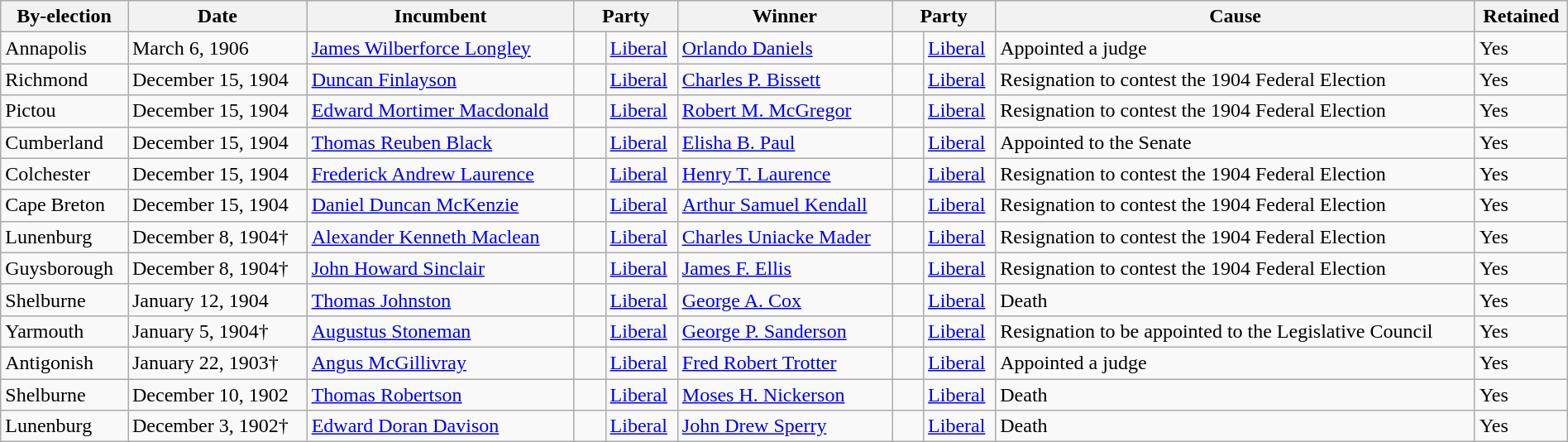<table class=wikitable style="width:100%">
<tr>
<th>By-election</th>
<th>Date</th>
<th>Incumbent</th>
<th colspan=2>Party</th>
<th>Winner</th>
<th colspan=2>Party</th>
<th>Cause</th>
<th>Retained</th>
</tr>
<tr>
<td>Annapolis</td>
<td>March 6, 1906</td>
<td><a href='#'>James Wilberforce Longley</a></td>
<td>    </td>
<td><a href='#'>Liberal</a></td>
<td><a href='#'>Orlando Daniels</a></td>
<td>    </td>
<td><a href='#'>Liberal</a></td>
<td>Appointed a judge</td>
<td>Yes</td>
</tr>
<tr>
<td>Richmond</td>
<td>December 15, 1904</td>
<td><a href='#'>Duncan Finlayson</a></td>
<td>    </td>
<td><a href='#'>Liberal</a></td>
<td><a href='#'>Charles P. Bissett</a></td>
<td>    </td>
<td><a href='#'>Liberal</a></td>
<td>Resignation to contest the 1904 Federal Election</td>
<td>Yes</td>
</tr>
<tr>
<td>Pictou</td>
<td>December 15, 1904</td>
<td><a href='#'>Edward Mortimer Macdonald</a></td>
<td>    </td>
<td><a href='#'>Liberal</a></td>
<td><a href='#'>Robert M. McGregor</a></td>
<td>    </td>
<td><a href='#'>Liberal</a></td>
<td>Resignation to contest the 1904 Federal Election</td>
<td>Yes</td>
</tr>
<tr>
<td>Cumberland</td>
<td>December 15, 1904</td>
<td><a href='#'>Thomas Reuben Black</a></td>
<td>    </td>
<td><a href='#'>Liberal</a></td>
<td><a href='#'>Elisha B. Paul</a></td>
<td>    </td>
<td><a href='#'>Liberal</a></td>
<td>Appointed to the Senate</td>
<td>Yes</td>
</tr>
<tr>
<td>Colchester</td>
<td>December 15, 1904</td>
<td><a href='#'>Frederick Andrew Laurence</a></td>
<td>    </td>
<td><a href='#'>Liberal</a></td>
<td><a href='#'>Henry T. Laurence</a></td>
<td>    </td>
<td><a href='#'>Liberal</a></td>
<td>Resignation to contest the 1904 Federal Election</td>
<td>Yes</td>
</tr>
<tr>
<td>Cape Breton</td>
<td>December 15, 1904</td>
<td><a href='#'>Daniel Duncan McKenzie</a></td>
<td>    </td>
<td><a href='#'>Liberal</a></td>
<td><a href='#'>Arthur Samuel Kendall</a></td>
<td>    </td>
<td><a href='#'>Liberal</a></td>
<td>Resignation to contest the 1904 Federal Election</td>
<td>Yes</td>
</tr>
<tr>
<td>Lunenburg</td>
<td>December 8, 1904†</td>
<td><a href='#'>Alexander Kenneth Maclean</a></td>
<td>    </td>
<td><a href='#'>Liberal</a></td>
<td><a href='#'>Charles Uniacke Mader</a></td>
<td>    </td>
<td><a href='#'>Liberal</a></td>
<td>Resignation to contest the 1904 Federal Election</td>
<td>Yes</td>
</tr>
<tr>
<td>Guysborough</td>
<td>December 8, 1904†</td>
<td><a href='#'>John Howard Sinclair</a></td>
<td>    </td>
<td><a href='#'>Liberal</a></td>
<td><a href='#'>James F. Ellis</a></td>
<td>    </td>
<td><a href='#'>Liberal</a></td>
<td>Resignation to contest the 1904 Federal Election</td>
<td>Yes</td>
</tr>
<tr>
<td>Shelburne</td>
<td>January 12, 1904</td>
<td><a href='#'>Thomas Johnston</a></td>
<td>    </td>
<td><a href='#'>Liberal</a></td>
<td><a href='#'>George A. Cox</a></td>
<td>    </td>
<td><a href='#'>Liberal</a></td>
<td>Death</td>
<td>Yes</td>
</tr>
<tr>
<td>Yarmouth</td>
<td>January 5, 1904†</td>
<td><a href='#'>Augustus Stoneman</a></td>
<td>    </td>
<td><a href='#'>Liberal</a></td>
<td><a href='#'>George P. Sanderson</a></td>
<td>    </td>
<td><a href='#'>Liberal</a></td>
<td>Resignation to be appointed to the Legislative Council</td>
<td>Yes</td>
</tr>
<tr>
<td>Antigonish</td>
<td>January 22, 1903†</td>
<td><a href='#'>Angus McGillivray</a></td>
<td>    </td>
<td><a href='#'>Liberal</a></td>
<td><a href='#'>Fred Robert Trotter</a></td>
<td>    </td>
<td><a href='#'>Liberal</a></td>
<td>Appointed a judge</td>
<td>Yes</td>
</tr>
<tr>
<td>Shelburne</td>
<td>December 10, 1902</td>
<td><a href='#'>Thomas Robertson</a></td>
<td>    </td>
<td><a href='#'>Liberal</a></td>
<td><a href='#'>Moses H. Nickerson</a></td>
<td>    </td>
<td><a href='#'>Liberal</a></td>
<td>Death</td>
<td>Yes</td>
</tr>
<tr>
<td>Lunenburg</td>
<td>December 3, 1902†</td>
<td><a href='#'>Edward Doran Davison</a></td>
<td>    </td>
<td><a href='#'>Liberal</a></td>
<td><a href='#'>John Drew Sperry</a></td>
<td>    </td>
<td><a href='#'>Liberal</a></td>
<td>Death</td>
<td>Yes</td>
</tr>
</table>
